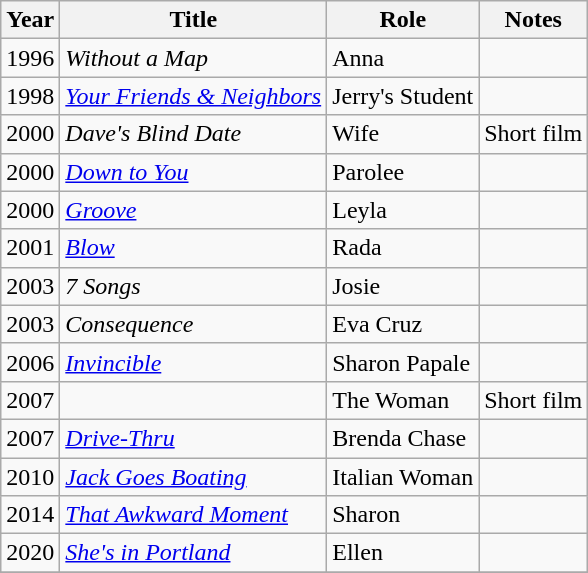<table class="wikitable sortable">
<tr>
<th>Year</th>
<th>Title</th>
<th>Role</th>
<th class="unsortable">Notes</th>
</tr>
<tr>
<td>1996</td>
<td><em>Without a Map</em></td>
<td>Anna</td>
<td></td>
</tr>
<tr>
<td>1998</td>
<td><em><a href='#'>Your Friends & Neighbors</a></em></td>
<td>Jerry's Student</td>
<td></td>
</tr>
<tr>
<td>2000</td>
<td><em>Dave's Blind Date</em></td>
<td>Wife</td>
<td>Short film</td>
</tr>
<tr>
<td>2000</td>
<td><em><a href='#'>Down to You</a></em></td>
<td>Parolee</td>
<td></td>
</tr>
<tr>
<td>2000</td>
<td><em><a href='#'>Groove</a></em></td>
<td>Leyla</td>
<td></td>
</tr>
<tr>
<td>2001</td>
<td><em><a href='#'>Blow</a></em></td>
<td>Rada</td>
<td></td>
</tr>
<tr>
<td>2003</td>
<td><em>7 Songs</em></td>
<td>Josie</td>
<td></td>
</tr>
<tr>
<td>2003</td>
<td><em>Consequence</em></td>
<td>Eva Cruz</td>
<td></td>
</tr>
<tr>
<td>2006</td>
<td><em><a href='#'>Invincible</a></em></td>
<td>Sharon Papale</td>
<td></td>
</tr>
<tr>
<td>2007</td>
<td><em></em></td>
<td>The Woman</td>
<td>Short film</td>
</tr>
<tr>
<td>2007</td>
<td><em><a href='#'>Drive-Thru</a></em></td>
<td>Brenda Chase</td>
<td></td>
</tr>
<tr>
<td>2010</td>
<td><em><a href='#'>Jack Goes Boating</a></em></td>
<td>Italian Woman</td>
<td></td>
</tr>
<tr>
<td>2014</td>
<td><em><a href='#'>That Awkward Moment</a></em></td>
<td>Sharon</td>
<td></td>
</tr>
<tr>
<td>2020</td>
<td><em><a href='#'>She's in Portland</a></em></td>
<td>Ellen</td>
<td></td>
</tr>
<tr>
</tr>
</table>
